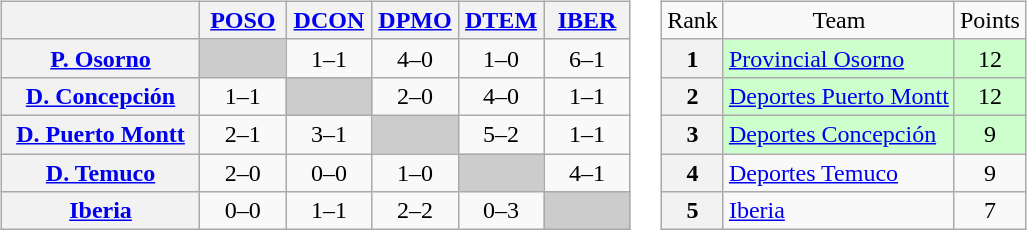<table>
<tr>
<td><br><table class="wikitable" style="text-align:center">
<tr>
<th width="125"> </th>
<th width="50"><a href='#'>POSO</a></th>
<th width="50"><a href='#'>DCON</a></th>
<th width="50"><a href='#'>DPMO</a></th>
<th width="50"><a href='#'>DTEM</a></th>
<th width="50"><a href='#'>IBER</a></th>
</tr>
<tr>
<th><a href='#'>P. Osorno</a></th>
<td bgcolor="#CCCCCC"></td>
<td>1–1</td>
<td>4–0</td>
<td>1–0</td>
<td>6–1</td>
</tr>
<tr>
<th><a href='#'>D. Concepción</a></th>
<td>1–1</td>
<td bgcolor="#CCCCCC"></td>
<td>2–0</td>
<td>4–0</td>
<td>1–1</td>
</tr>
<tr>
<th><a href='#'>D. Puerto Montt</a></th>
<td>2–1</td>
<td>3–1</td>
<td bgcolor="#CCCCCC"></td>
<td>5–2</td>
<td>1–1</td>
</tr>
<tr>
<th><a href='#'>D. Temuco</a></th>
<td>2–0</td>
<td>0–0</td>
<td>1–0</td>
<td bgcolor="#CCCCCC"></td>
<td>4–1</td>
</tr>
<tr>
<th><a href='#'>Iberia</a></th>
<td>0–0</td>
<td>1–1</td>
<td>2–2</td>
<td>0–3</td>
<td bgcolor="#CCCCCC"></td>
</tr>
</table>
</td>
<td><br><table class="wikitable" style="text-align: center;">
<tr>
<td>Rank</td>
<td>Team</td>
<td>Points</td>
</tr>
<tr bgcolor=#ccffcc>
<th>1</th>
<td style="text-align: left;"><a href='#'>Provincial Osorno</a></td>
<td>12</td>
</tr>
<tr bgcolor=#ccffcc>
<th>2</th>
<td style="text-align: left;"><a href='#'>Deportes Puerto Montt</a></td>
<td>12</td>
</tr>
<tr bgcolor="#ccffcc">
<th>3</th>
<td style="text-align: left;"><a href='#'>Deportes Concepción</a></td>
<td>9</td>
</tr>
<tr>
<th>4</th>
<td style="text-align: left;"><a href='#'>Deportes Temuco</a></td>
<td>9</td>
</tr>
<tr>
<th>5</th>
<td style="text-align: left;"><a href='#'>Iberia</a></td>
<td>7</td>
</tr>
</table>
</td>
</tr>
</table>
